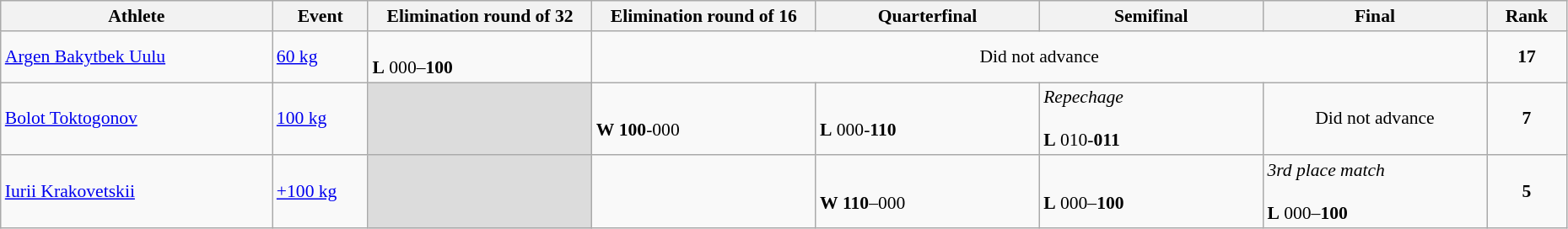<table class="wikitable" width="98%" style="text-align:left; font-size:90%">
<tr>
<th width="17%">Athlete</th>
<th width="6%">Event</th>
<th width="14%">Elimination round of 32</th>
<th width="14%">Elimination round of 16</th>
<th width="14%">Quarterfinal</th>
<th width="14%">Semifinal</th>
<th width="14%">Final</th>
<th width="5%">Rank</th>
</tr>
<tr>
<td><a href='#'>Argen Bakytbek Uulu</a></td>
<td><a href='#'>60 kg</a></td>
<td><br><strong>L</strong> 000–<strong>100</strong></td>
<td colspan=4 align=center>Did not advance</td>
<td align=center><strong>17</strong></td>
</tr>
<tr>
<td><a href='#'>Bolot Toktogonov</a></td>
<td><a href='#'>100 kg</a></td>
<td bgcolor=#DCDCDC></td>
<td><br> <strong>W</strong> <strong>100</strong>-000</td>
<td><br> <strong>L</strong> 000-<strong>110</strong></td>
<td><em>Repechage</em><br><br><strong>L</strong> 010-<strong>011</strong></td>
<td align=center>Did not advance</td>
<td align=center><strong>7</strong></td>
</tr>
<tr>
<td><a href='#'>Iurii Krakovetskii</a></td>
<td><a href='#'>+100 kg</a></td>
<td bgcolor=#DCDCDC></td>
<td></td>
<td><br><strong>W</strong> <strong>110</strong>–000</td>
<td><br><strong>L</strong> 000–<strong>100</strong></td>
<td><em>3rd place match</em><br><br><strong>L</strong> 000–<strong>100</strong></td>
<td align=center><strong>5</strong></td>
</tr>
</table>
